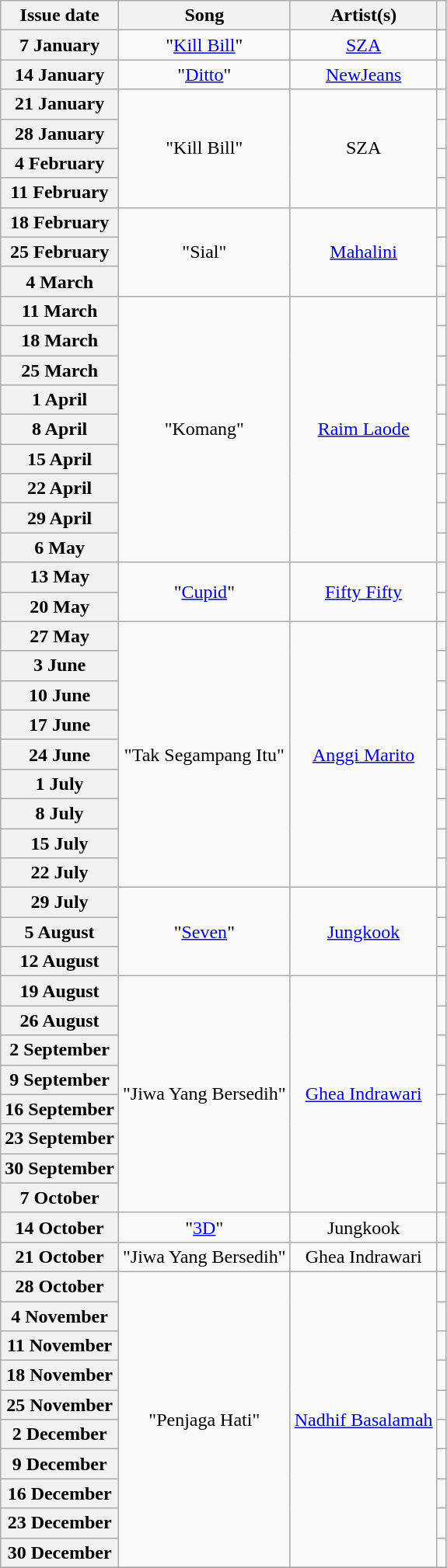<table class="wikitable plainrowheaders" style="text-align:center;">
<tr>
<th scope="col">Issue date</th>
<th scope="col">Song</th>
<th scope="col">Artist(s)</th>
<th scope="col"></th>
</tr>
<tr>
<th scope="row">7 January</th>
<td>"<a href='#'>Kill Bill</a>"</td>
<td><a href='#'>SZA</a></td>
<td></td>
</tr>
<tr>
<th scope="row">14 January</th>
<td>"<a href='#'>Ditto</a>"</td>
<td><a href='#'>NewJeans</a></td>
<td></td>
</tr>
<tr>
<th scope="row">21 January</th>
<td rowspan="4">"Kill Bill"</td>
<td rowspan="4">SZA</td>
<td></td>
</tr>
<tr>
<th scope="row">28 January</th>
<td></td>
</tr>
<tr>
<th scope="row">4 February</th>
<td></td>
</tr>
<tr>
<th scope="row">11 February</th>
<td></td>
</tr>
<tr>
<th scope="row">18 February</th>
<td rowspan="3">"Sial"</td>
<td rowspan="3"><a href='#'>Mahalini</a></td>
<td></td>
</tr>
<tr>
<th scope="row">25 February</th>
<td></td>
</tr>
<tr>
<th scope="row">4 March</th>
<td></td>
</tr>
<tr>
<th scope="row">11 March</th>
<td rowspan="9">"Komang"</td>
<td rowspan="9"><a href='#'>Raim Laode</a></td>
<td></td>
</tr>
<tr>
<th scope="row">18 March</th>
<td></td>
</tr>
<tr>
<th scope="row">25 March</th>
<td></td>
</tr>
<tr>
<th scope="row">1 April</th>
<td></td>
</tr>
<tr>
<th scope="row">8 April</th>
<td></td>
</tr>
<tr>
<th scope="row">15 April</th>
<td></td>
</tr>
<tr>
<th scope="row">22 April</th>
<td></td>
</tr>
<tr>
<th scope="row">29 April</th>
<td></td>
</tr>
<tr>
<th scope="row">6 May</th>
<td></td>
</tr>
<tr>
<th scope="row">13 May</th>
<td rowspan="2">"<a href='#'>Cupid</a>"</td>
<td rowspan="2"><a href='#'>Fifty Fifty</a></td>
<td></td>
</tr>
<tr>
<th scope="row">20 May</th>
<td></td>
</tr>
<tr>
<th scope="row">27 May</th>
<td rowspan="9">"Tak Segampang Itu"</td>
<td rowspan="9"><a href='#'>Anggi Marito</a></td>
<td></td>
</tr>
<tr>
<th scope="row">3 June</th>
<td></td>
</tr>
<tr>
<th scope="row">10 June</th>
<td></td>
</tr>
<tr>
<th scope="row">17 June</th>
<td></td>
</tr>
<tr>
<th scope="row">24 June</th>
<td></td>
</tr>
<tr>
<th scope="row">1 July</th>
<td></td>
</tr>
<tr>
<th scope="row">8 July</th>
<td></td>
</tr>
<tr>
<th scope="row">15 July</th>
<td></td>
</tr>
<tr>
<th scope="row">22 July</th>
<td></td>
</tr>
<tr>
<th scope="row">29 July</th>
<td rowspan="3">"<a href='#'>Seven</a>"</td>
<td rowspan="3"><a href='#'>Jungkook</a></td>
<td></td>
</tr>
<tr>
<th scope="row">5 August</th>
<td></td>
</tr>
<tr>
<th scope="row">12 August</th>
<td></td>
</tr>
<tr>
<th scope="row">19 August</th>
<td rowspan="8">"Jiwa Yang Bersedih"</td>
<td rowspan="8"><a href='#'>Ghea Indrawari</a></td>
<td></td>
</tr>
<tr>
<th scope="row">26 August</th>
<td></td>
</tr>
<tr>
<th scope="row">2 September</th>
<td></td>
</tr>
<tr>
<th scope="row">9 September</th>
<td></td>
</tr>
<tr>
<th scope="row">16 September</th>
<td></td>
</tr>
<tr>
<th scope="row">23 September</th>
<td></td>
</tr>
<tr>
<th scope="row">30 September</th>
<td></td>
</tr>
<tr>
<th scope="row">7 October</th>
<td></td>
</tr>
<tr>
<th scope="row">14 October</th>
<td>"<a href='#'>3D</a>"</td>
<td>Jungkook</td>
<td></td>
</tr>
<tr>
<th scope="row">21 October</th>
<td>"Jiwa Yang Bersedih"</td>
<td>Ghea Indrawari</td>
<td></td>
</tr>
<tr>
<th scope="row">28 October</th>
<td rowspan="10">"Penjaga Hati"</td>
<td rowspan="10"><a href='#'>Nadhif Basalamah</a></td>
<td></td>
</tr>
<tr>
<th scope="row">4 November</th>
<td></td>
</tr>
<tr>
<th scope="row">11 November</th>
<td></td>
</tr>
<tr>
<th scope="row">18 November</th>
<td></td>
</tr>
<tr>
<th scope="row">25 November</th>
<td></td>
</tr>
<tr>
<th scope="row">2 December</th>
<td></td>
</tr>
<tr>
<th scope="row">9 December</th>
<td></td>
</tr>
<tr>
<th scope="row">16 December</th>
<td></td>
</tr>
<tr>
<th scope="row">23 December</th>
<td></td>
</tr>
<tr>
<th scope="row">30 December</th>
<td></td>
</tr>
<tr>
</tr>
</table>
